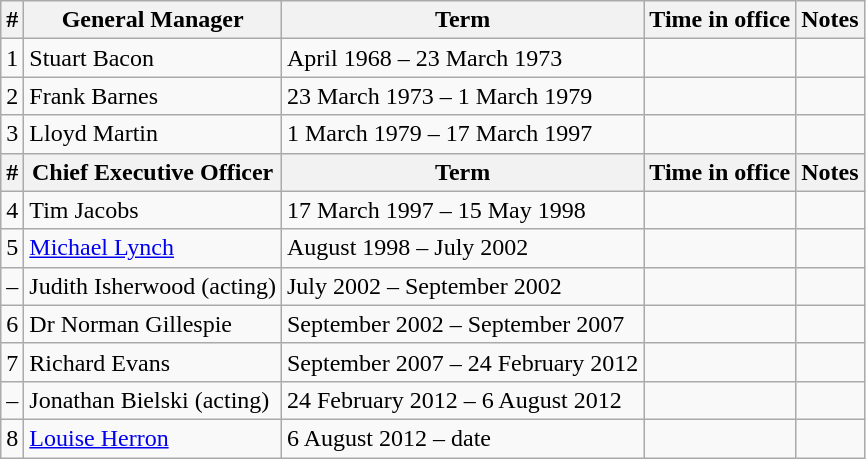<table class="wikitable">
<tr>
<th>#</th>
<th>General Manager</th>
<th>Term</th>
<th>Time in office</th>
<th>Notes</th>
</tr>
<tr>
<td>1</td>
<td>Stuart Bacon</td>
<td>April 1968 – 23 March 1973</td>
<td></td>
<td></td>
</tr>
<tr>
<td>2</td>
<td>Frank Barnes</td>
<td>23 March 1973 – 1 March 1979</td>
<td></td>
<td></td>
</tr>
<tr>
<td>3</td>
<td>Lloyd Martin</td>
<td>1 March 1979 – 17 March 1997</td>
<td></td>
<td></td>
</tr>
<tr>
<th>#</th>
<th>Chief Executive Officer</th>
<th>Term</th>
<th>Time in office</th>
<th>Notes</th>
</tr>
<tr>
<td>4</td>
<td>Tim Jacobs</td>
<td>17 March 1997 – 15 May 1998</td>
<td></td>
<td></td>
</tr>
<tr>
<td>5</td>
<td><a href='#'>Michael Lynch</a> </td>
<td>August 1998 – July 2002</td>
<td></td>
<td></td>
</tr>
<tr>
<td>–</td>
<td>Judith Isherwood (acting)</td>
<td>July 2002 – September 2002</td>
<td></td>
<td></td>
</tr>
<tr>
<td>6</td>
<td>Dr Norman Gillespie</td>
<td>September 2002 – September 2007</td>
<td></td>
<td></td>
</tr>
<tr>
<td>7</td>
<td>Richard Evans</td>
<td>September 2007 – 24 February 2012</td>
<td></td>
<td></td>
</tr>
<tr>
<td>–</td>
<td>Jonathan Bielski (acting)</td>
<td>24 February 2012 – 6 August 2012</td>
<td></td>
<td></td>
</tr>
<tr>
<td>8</td>
<td><a href='#'>Louise Herron</a> </td>
<td>6 August 2012 – date</td>
<td></td>
<td></td>
</tr>
</table>
